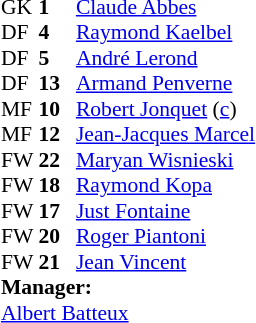<table style="font-size:90%; margin:0.2em auto;" cellspacing="0" cellpadding="0">
<tr>
<th width="25"></th>
<th width="25"></th>
</tr>
<tr>
<td>GK</td>
<td><strong>1</strong></td>
<td><a href='#'>Claude Abbes</a></td>
</tr>
<tr>
<td>DF</td>
<td><strong>4</strong></td>
<td><a href='#'>Raymond Kaelbel</a></td>
</tr>
<tr>
<td>DF</td>
<td><strong>5</strong></td>
<td><a href='#'>André Lerond</a></td>
</tr>
<tr>
<td>DF</td>
<td><strong>13</strong></td>
<td><a href='#'>Armand Penverne</a></td>
</tr>
<tr>
<td>MF</td>
<td><strong>10</strong></td>
<td><a href='#'>Robert Jonquet</a> (<a href='#'>c</a>)</td>
</tr>
<tr>
<td>MF</td>
<td><strong>12</strong></td>
<td><a href='#'>Jean-Jacques Marcel</a></td>
</tr>
<tr>
<td>FW</td>
<td><strong>22</strong></td>
<td><a href='#'>Maryan Wisnieski</a></td>
</tr>
<tr>
<td>FW</td>
<td><strong>18</strong></td>
<td><a href='#'>Raymond Kopa</a></td>
</tr>
<tr>
<td>FW</td>
<td><strong>17</strong></td>
<td><a href='#'>Just Fontaine</a></td>
</tr>
<tr>
<td>FW</td>
<td><strong>20</strong></td>
<td><a href='#'>Roger Piantoni</a></td>
</tr>
<tr>
<td>FW</td>
<td><strong>21</strong></td>
<td><a href='#'>Jean Vincent</a></td>
</tr>
<tr>
<td colspan=3><strong>Manager:</strong></td>
</tr>
<tr>
<td colspan=4><a href='#'>Albert Batteux</a></td>
</tr>
</table>
